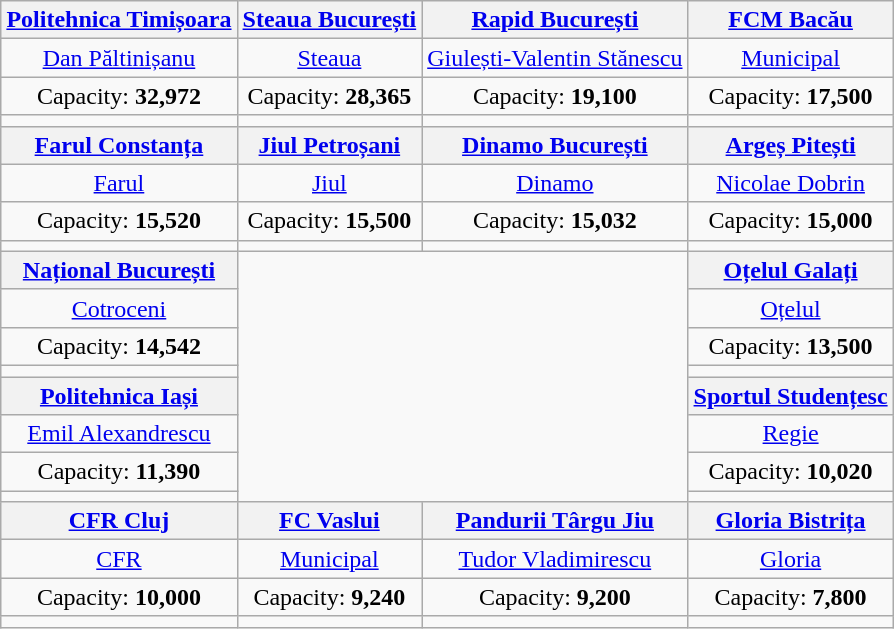<table class="wikitable" style="text-align:center;margin:0.5em auto;">
<tr>
<th><a href='#'>Politehnica Timișoara</a></th>
<th><a href='#'>Steaua București</a></th>
<th><a href='#'>Rapid București</a></th>
<th><a href='#'>FCM Bacău</a></th>
</tr>
<tr>
<td><a href='#'>Dan Păltinișanu</a></td>
<td><a href='#'>Steaua</a></td>
<td><a href='#'>Giulești-Valentin Stănescu</a></td>
<td><a href='#'>Municipal</a></td>
</tr>
<tr>
<td>Capacity: <strong>32,972</strong></td>
<td>Capacity: <strong>28,365</strong></td>
<td>Capacity: <strong>19,100</strong></td>
<td>Capacity: <strong>17,500</strong></td>
</tr>
<tr>
<td></td>
<td></td>
<td></td>
<td></td>
</tr>
<tr>
<th><a href='#'>Farul Constanța</a></th>
<th><a href='#'>Jiul Petroșani</a></th>
<th><a href='#'>Dinamo București</a></th>
<th><a href='#'>Argeș Pitești</a></th>
</tr>
<tr>
<td><a href='#'>Farul</a></td>
<td><a href='#'>Jiul</a></td>
<td><a href='#'>Dinamo</a></td>
<td><a href='#'>Nicolae Dobrin</a></td>
</tr>
<tr>
<td>Capacity: <strong>15,520</strong></td>
<td>Capacity: <strong>15,500</strong></td>
<td>Capacity: <strong>15,032</strong></td>
<td>Capacity: <strong>15,000</strong></td>
</tr>
<tr>
<td></td>
<td></td>
<td></td>
<td></td>
</tr>
<tr>
<th><a href='#'>Național București</a></th>
<td colspan="2" rowspan="8"><br>
</td>
<th><a href='#'>Oțelul Galați</a></th>
</tr>
<tr>
<td><a href='#'>Cotroceni</a></td>
<td><a href='#'>Oțelul</a></td>
</tr>
<tr>
<td>Capacity: <strong>14,542</strong></td>
<td>Capacity: <strong>13,500</strong></td>
</tr>
<tr>
<td></td>
<td></td>
</tr>
<tr>
<th><a href='#'>Politehnica Iași</a></th>
<th><a href='#'>Sportul Studențesc</a></th>
</tr>
<tr>
<td><a href='#'>Emil Alexandrescu</a></td>
<td><a href='#'>Regie</a></td>
</tr>
<tr>
<td>Capacity: <strong>11,390</strong></td>
<td>Capacity: <strong>10,020</strong></td>
</tr>
<tr>
<td></td>
<td></td>
</tr>
<tr>
<th><a href='#'>CFR Cluj</a></th>
<th><a href='#'>FC Vaslui</a></th>
<th><a href='#'>Pandurii Târgu Jiu</a></th>
<th><a href='#'>Gloria Bistrița</a></th>
</tr>
<tr>
<td><a href='#'>CFR</a></td>
<td><a href='#'>Municipal</a></td>
<td><a href='#'>Tudor Vladimirescu</a></td>
<td><a href='#'>Gloria</a></td>
</tr>
<tr>
<td>Capacity: <strong>10,000</strong></td>
<td>Capacity: <strong>9,240</strong></td>
<td>Capacity: <strong>9,200</strong></td>
<td>Capacity: <strong>7,800</strong></td>
</tr>
<tr>
<td></td>
<td></td>
<td></td>
<td></td>
</tr>
</table>
